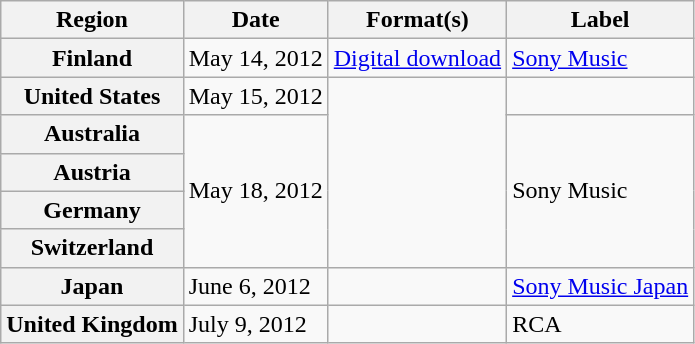<table class="wikitable plainrowheaders">
<tr>
<th scope="col">Region</th>
<th scope="col">Date</th>
<th scope="col">Format(s)</th>
<th scope="col">Label</th>
</tr>
<tr>
<th scope="row">Finland</th>
<td>May 14, 2012</td>
<td><a href='#'>Digital download</a></td>
<td><a href='#'>Sony Music</a></td>
</tr>
<tr>
<th scope="row">United States</th>
<td>May 15, 2012</td>
<td rowspan="5"></td>
<td></td>
</tr>
<tr>
<th scope="row">Australia</th>
<td rowspan="4">May 18, 2012</td>
<td rowspan="4">Sony Music</td>
</tr>
<tr>
<th scope="row">Austria</th>
</tr>
<tr>
<th scope="row">Germany</th>
</tr>
<tr>
<th scope="row">Switzerland</th>
</tr>
<tr>
<th scope="row">Japan</th>
<td>June 6, 2012</td>
<td></td>
<td><a href='#'>Sony Music Japan</a></td>
</tr>
<tr>
<th scope="row">United Kingdom</th>
<td>July 9, 2012</td>
<td></td>
<td>RCA</td>
</tr>
</table>
